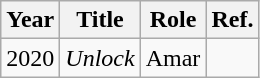<table class="wikitable">
<tr>
<th>Year</th>
<th>Title</th>
<th>Role</th>
<th>Ref.</th>
</tr>
<tr>
<td>2020</td>
<td><em>Unlock</em></td>
<td>Amar</td>
<td></td>
</tr>
</table>
